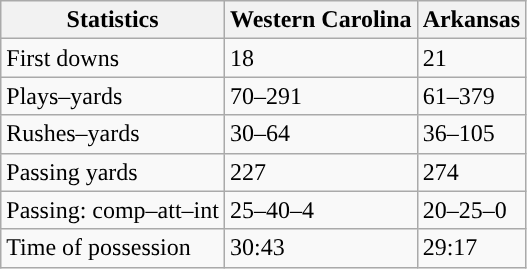<table class="wikitable" style="float:left">
<tr>
<th>Statistics</th>
<th>Western Carolina</th>
<th>Arkansas</th>
</tr>
<tr>
<td>First downs</td>
<td>18</td>
<td>21</td>
</tr>
<tr>
<td>Plays–yards</td>
<td>70–291</td>
<td>61–379</td>
</tr>
<tr>
<td>Rushes–yards</td>
<td>30–64</td>
<td>36–105</td>
</tr>
<tr>
<td>Passing yards</td>
<td>227</td>
<td>274</td>
</tr>
<tr>
<td>Passing: comp–att–int</td>
<td>25–40–4</td>
<td>20–25–0</td>
</tr>
<tr>
<td>Time of possession</td>
<td>30:43</td>
<td>29:17</td>
</tr>
</table>
